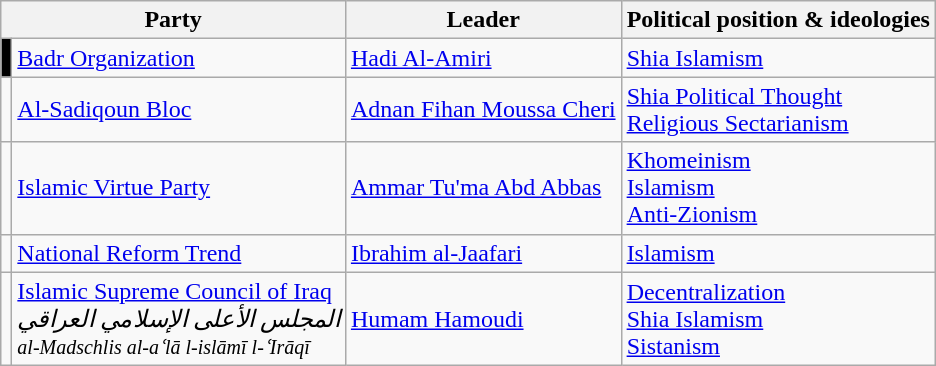<table class="wikitable">
<tr>
<th colspan=2>Party</th>
<th>Leader</th>
<th>Political position & ideologies</th>
</tr>
<tr>
<td bgcolor=black></td>
<td><a href='#'>Badr Organization</a></td>
<td><a href='#'>Hadi Al-Amiri</a></td>
<td><a href='#'>Shia Islamism</a></td>
</tr>
<tr>
<td bgcolor=></td>
<td><a href='#'>Al-Sadiqoun Bloc</a></td>
<td><a href='#'>Adnan Fihan Moussa Cheri</a></td>
<td><a href='#'>Shia Political Thought</a><br><a href='#'>Religious Sectarianism</a></td>
</tr>
<tr>
<td bgcolor=></td>
<td><a href='#'>Islamic Virtue Party</a></td>
<td><a href='#'>Ammar Tu'ma Abd Abbas</a></td>
<td><a href='#'>Khomeinism</a><br><a href='#'>Islamism</a><br><a href='#'>Anti-Zionism</a></td>
</tr>
<tr>
<td bgcolor=></td>
<td><a href='#'>National Reform Trend</a></td>
<td><a href='#'>Ibrahim al-Jaafari</a></td>
<td><a href='#'>Islamism</a></td>
</tr>
<tr>
<td bgcolor=></td>
<td><a href='#'>Islamic Supreme Council of Iraq</a><br><em><span>المجلس الأعلى الإسلامي العراقي</span></em><br><small><em>al-Madschlis al-aʿlā l-islāmī l-ʿIrāqī</em></small></td>
<td><a href='#'>Humam Hamoudi</a></td>
<td><a href='#'>Decentralization</a><br><a href='#'>Shia Islamism</a><br><a href='#'>Sistanism</a></td>
</tr>
</table>
